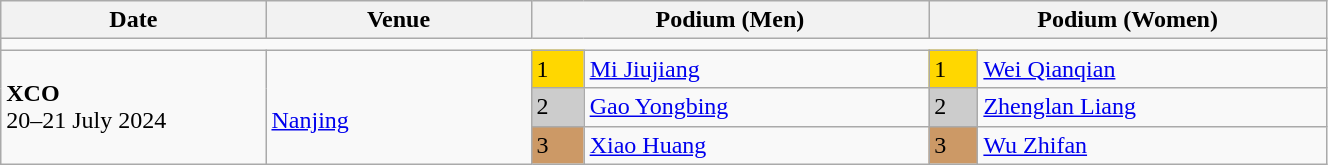<table class="wikitable" width=70%>
<tr>
<th>Date</th>
<th width=20%>Venue</th>
<th colspan=2 width=30%>Podium (Men)</th>
<th colspan=2 width=30%>Podium (Women)</th>
</tr>
<tr>
<td colspan=6></td>
</tr>
<tr>
<td rowspan=3><strong>XCO</strong> <br> 20–21 July 2024</td>
<td rowspan=3><br><a href='#'>Nanjing</a></td>
<td bgcolor=FFD700>1</td>
<td><a href='#'>Mi Jiujiang</a></td>
<td bgcolor=FFD700>1</td>
<td><a href='#'>Wei Qianqian</a></td>
</tr>
<tr>
<td bgcolor=CCCCCC>2</td>
<td><a href='#'>Gao Yongbing</a></td>
<td bgcolor=CCCCCC>2</td>
<td><a href='#'>Zhenglan Liang</a></td>
</tr>
<tr>
<td bgcolor=CC9966>3</td>
<td><a href='#'>Xiao Huang</a></td>
<td bgcolor=CC9966>3</td>
<td><a href='#'>Wu Zhifan</a></td>
</tr>
</table>
